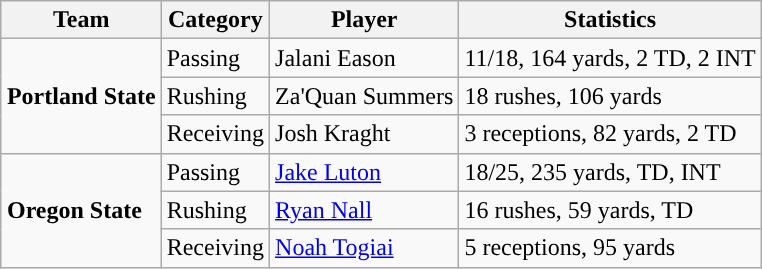<table class="wikitable" style="float: right;">
<tr>
<th>Team</th>
<th>Category</th>
<th>Player</th>
<th>Statistics</th>
</tr>
<tr>
<td rowspan=3><strong>Portland State</strong></td>
<td>Passing</td>
<td>Jalani Eason</td>
<td>11/18, 164 yards, 2 TD, 2 INT</td>
</tr>
<tr>
<td>Rushing</td>
<td>Za'Quan Summers</td>
<td>18 rushes, 106 yards</td>
</tr>
<tr>
<td>Receiving</td>
<td>Josh Kraght</td>
<td>3 receptions, 82 yards, 2 TD</td>
</tr>
<tr>
<td rowspan=3><strong>Oregon State</strong></td>
<td>Passing</td>
<td><a href='#'>Jake Luton</a></td>
<td>18/25, 235 yards, TD, INT</td>
</tr>
<tr>
<td>Rushing</td>
<td><a href='#'>Ryan Nall</a></td>
<td>16 rushes, 59 yards, TD</td>
</tr>
<tr>
<td>Receiving</td>
<td><a href='#'>Noah Togiai</a></td>
<td>5 receptions, 95 yards</td>
</tr>
</table>
